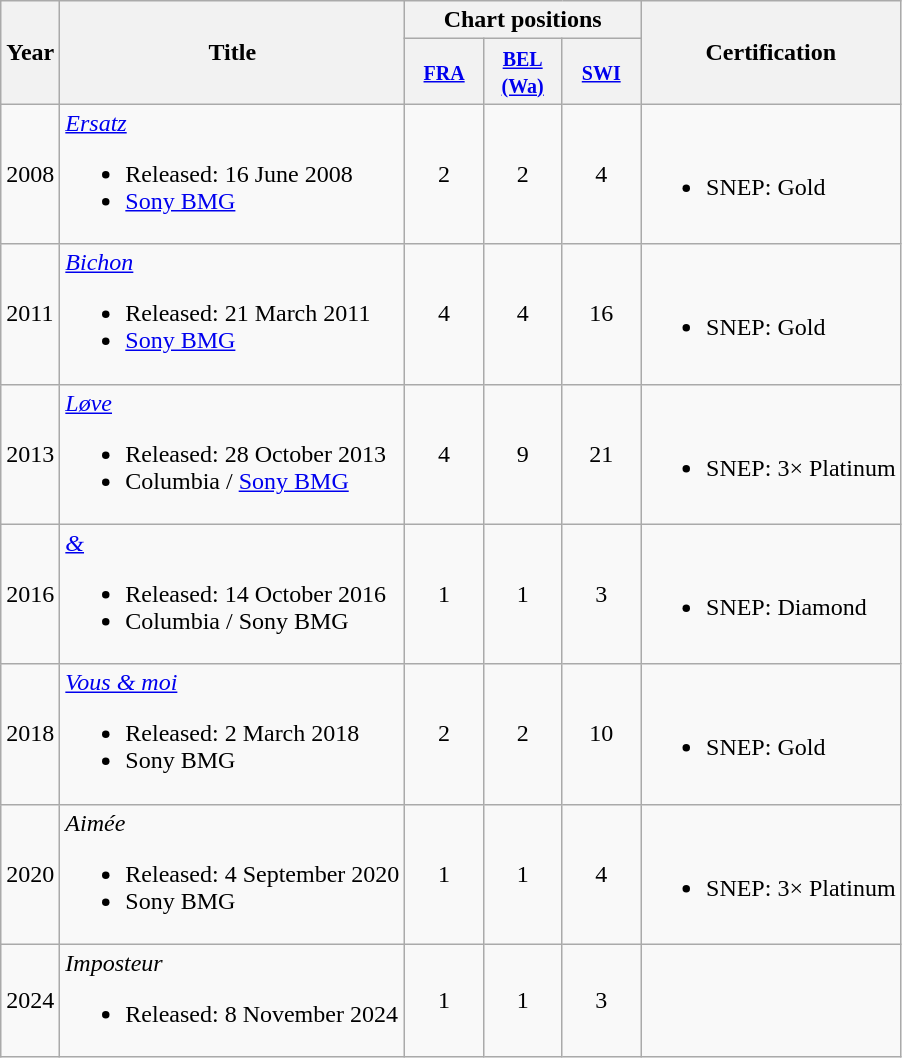<table class="wikitable">
<tr>
<th scope="col" rowspan="2">Year</th>
<th scope="col" rowspan="2">Title</th>
<th scope="col" colspan="3">Chart positions</th>
<th scope="col" rowspan="2">Certification</th>
</tr>
<tr>
<th scope="col" width="45"><small><a href='#'>FRA</a><br></small></th>
<th scope="col" width="45"><small><a href='#'>BEL <br>(Wa)</a><br></small></th>
<th scope="col" width="45"><small><a href='#'>SWI</a></small></th>
</tr>
<tr>
<td>2008</td>
<td><em><a href='#'>Ersatz</a></em><br><ul><li>Released: 16 June 2008</li><li><a href='#'>Sony BMG</a></li></ul></td>
<td align="center">2</td>
<td align="center">2</td>
<td align="center">4</td>
<td><br><ul><li>SNEP: Gold</li></ul></td>
</tr>
<tr>
<td>2011</td>
<td><em><a href='#'>Bichon</a></em><br><ul><li>Released: 21 March 2011</li><li><a href='#'>Sony BMG</a></li></ul></td>
<td align="center">4</td>
<td align="center">4</td>
<td align="center">16</td>
<td><br><ul><li>SNEP: Gold</li></ul></td>
</tr>
<tr>
<td>2013</td>
<td><em><a href='#'>Løve</a></em><br><ul><li>Released: 28 October 2013</li><li>Columbia / <a href='#'>Sony BMG</a></li></ul></td>
<td align="center">4</td>
<td align="center">9</td>
<td align="center">21</td>
<td><br><ul><li>SNEP: 3× Platinum</li></ul></td>
</tr>
<tr>
<td>2016</td>
<td><em><a href='#'>&</a></em><br><ul><li>Released: 14 October 2016</li><li>Columbia / Sony BMG</li></ul></td>
<td align="center">1</td>
<td align="center">1</td>
<td align="center">3</td>
<td><br><ul><li>SNEP: Diamond</li></ul></td>
</tr>
<tr>
<td>2018</td>
<td><em><a href='#'>Vous & moi</a></em><br><ul><li>Released: 2 March 2018</li><li>Sony BMG</li></ul></td>
<td align="center">2</td>
<td align="center">2</td>
<td align="center">10</td>
<td><br><ul><li>SNEP: Gold</li></ul></td>
</tr>
<tr>
<td>2020</td>
<td><em>Aimée</em><br><ul><li>Released: 4 September 2020</li><li>Sony BMG</li></ul></td>
<td align="center">1<br></td>
<td align="center">1</td>
<td align="center">4</td>
<td><br><ul><li>SNEP: 3× Platinum</li></ul></td>
</tr>
<tr>
<td>2024</td>
<td><em>Imposteur</em><br><ul><li>Released: 8 November 2024</li></ul></td>
<td align="center">1<br></td>
<td align="center">1</td>
<td align="center">3</td>
<td></td>
</tr>
</table>
